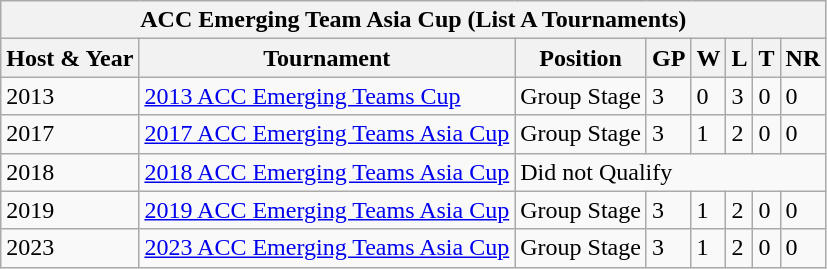<table class="wikitable">
<tr>
<th colspan="8"><strong>ACC Emerging Team Asia Cup (List A Tournaments)</strong></th>
</tr>
<tr>
<th><strong>Host & Year</strong></th>
<th>Tournament</th>
<th>Position</th>
<th>GP</th>
<th>W</th>
<th>L</th>
<th>T</th>
<th>NR</th>
</tr>
<tr>
<td> 2013</td>
<td><a href='#'>2013 ACC Emerging Teams Cup</a></td>
<td>Group Stage</td>
<td>3</td>
<td>0</td>
<td>3</td>
<td>0</td>
<td>0</td>
</tr>
<tr>
<td> 2017</td>
<td><a href='#'>2017 ACC Emerging Teams Asia Cup</a></td>
<td>Group Stage</td>
<td>3</td>
<td>1</td>
<td>2</td>
<td>0</td>
<td>0</td>
</tr>
<tr>
<td> 2018</td>
<td><a href='#'>2018 ACC Emerging Teams Asia Cup</a></td>
<td colspan="6">Did not Qualify</td>
</tr>
<tr>
<td> 2019</td>
<td><a href='#'>2019 ACC Emerging Teams Asia Cup</a></td>
<td>Group Stage</td>
<td>3</td>
<td>1</td>
<td>2</td>
<td>0</td>
<td>0</td>
</tr>
<tr>
<td> 2023</td>
<td><a href='#'>2023 ACC Emerging Teams Asia Cup</a></td>
<td>Group Stage</td>
<td>3</td>
<td>1</td>
<td>2</td>
<td>0</td>
<td>0</td>
</tr>
</table>
